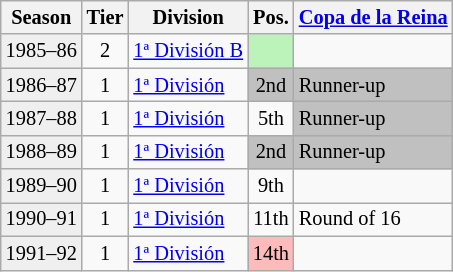<table class="wikitable" style="font-size:85%">
<tr>
<th>Season</th>
<th>Tier</th>
<th>Division</th>
<th>Pos.</th>
<th><a href='#'>Copa de la Reina</a></th>
</tr>
<tr>
<td style="background:#efefef;">1985–86</td>
<td align="center">2</td>
<td><a href='#'>1ª División B</a></td>
<td align="center" bgcolor=BBF3BB></td>
<td></td>
</tr>
<tr>
<td style="background:#efefef;">1986–87</td>
<td align="center">1</td>
<td><a href='#'>1ª División</a></td>
<td align=center bgcolor=silver>2nd</td>
<td bgcolor=silver>Runner-up</td>
</tr>
<tr>
<td style="background:#efefef;">1987–88</td>
<td align="center">1</td>
<td><a href='#'>1ª División</a></td>
<td align=center>5th</td>
<td bgcolor=silver>Runner-up</td>
</tr>
<tr>
<td style="background:#efefef;">1988–89</td>
<td align="center">1</td>
<td><a href='#'>1ª División</a></td>
<td align=center bgcolor=silver>2nd</td>
<td bgcolor=silver>Runner-up</td>
</tr>
<tr>
<td style="background:#efefef;">1989–90</td>
<td align="center">1</td>
<td><a href='#'>1ª División</a></td>
<td align=center>9th</td>
<td></td>
</tr>
<tr>
<td style="background:#efefef;">1990–91</td>
<td align="center">1</td>
<td><a href='#'>1ª División</a></td>
<td align=center>11th</td>
<td>Round of 16</td>
</tr>
<tr>
<td style="background:#efefef;">1991–92</td>
<td align="center">1</td>
<td><a href='#'>1ª División</a></td>
<td align=center bgcolor=#FFBBBB>14th</td>
<td></td>
</tr>
</table>
